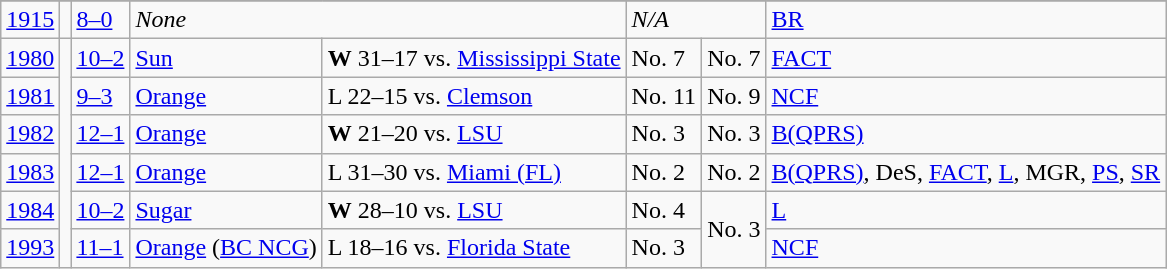<table class=wikitable>
<tr>
</tr>
<tr>
<td><a href='#'>1915</a></td>
<td></td>
<td><a href='#'>8–0</a></td>
<td colspan=2><em>None</em></td>
<td colspan=2><em>N/A</em></td>
<td><a href='#'>BR</a></td>
</tr>
<tr>
<td><a href='#'>1980</a></td>
<td rowspan=6></td>
<td><a href='#'>10–2</a></td>
<td><a href='#'>Sun</a></td>
<td><strong>W</strong> 31–17 vs. <a href='#'>Mississippi State</a></td>
<td>No. 7</td>
<td>No. 7</td>
<td><a href='#'>FACT</a></td>
</tr>
<tr>
<td><a href='#'>1981</a></td>
<td><a href='#'>9–3</a></td>
<td><a href='#'>Orange</a></td>
<td>L 22–15 vs. <a href='#'>Clemson</a></td>
<td>No. 11</td>
<td>No. 9</td>
<td><a href='#'>NCF</a></td>
</tr>
<tr>
<td><a href='#'>1982</a></td>
<td><a href='#'>12–1</a></td>
<td><a href='#'>Orange</a></td>
<td><strong>W</strong> 21–20 vs. <a href='#'>LSU</a></td>
<td>No. 3</td>
<td>No. 3</td>
<td><a href='#'>B(QPRS)</a></td>
</tr>
<tr>
<td><a href='#'>1983</a></td>
<td><a href='#'>12–1</a></td>
<td><a href='#'>Orange</a></td>
<td>L 31–30 vs. <a href='#'>Miami (FL)</a></td>
<td>No. 2</td>
<td>No. 2</td>
<td><a href='#'>B(QPRS)</a>, DeS, <a href='#'>FACT</a>, <a href='#'>L</a>, MGR, <a href='#'>PS</a>, <a href='#'>SR</a></td>
</tr>
<tr>
<td><a href='#'>1984</a></td>
<td><a href='#'>10–2</a></td>
<td><a href='#'>Sugar</a></td>
<td><strong>W</strong> 28–10 vs. <a href='#'>LSU</a></td>
<td>No. 4</td>
<td rowspan=3>No. 3</td>
<td><a href='#'>L</a></td>
</tr>
<tr>
<td><a href='#'>1993</a></td>
<td><a href='#'>11–1</a></td>
<td><a href='#'>Orange</a> (<a href='#'>BC NCG</a>)</td>
<td>L 18–16 vs. <a href='#'>Florida State</a></td>
<td>No. 3</td>
<td><a href='#'>NCF</a></td>
</tr>
</table>
